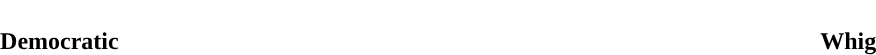<table style="width:70%; text-align:center">
<tr style="color:white">
<th style="background:">130</th>
<td style="background:">7</td>
<th style="background:">10</th>
<th style="background:">86</th>
</tr>
<tr>
<th>Democratic</th>
<td></td>
<td></td>
<th>Whig</th>
</tr>
</table>
